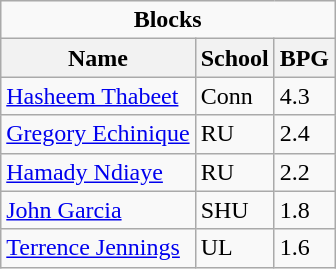<table class="wikitable">
<tr>
<td colspan=3 style="text-align:center;"><strong>Blocks</strong></td>
</tr>
<tr>
<th>Name</th>
<th>School</th>
<th>BPG</th>
</tr>
<tr>
<td><a href='#'>Hasheem Thabeet</a></td>
<td>Conn</td>
<td>4.3</td>
</tr>
<tr>
<td><a href='#'>Gregory Echinique</a></td>
<td>RU</td>
<td>2.4</td>
</tr>
<tr>
<td><a href='#'>Hamady Ndiaye</a></td>
<td>RU</td>
<td>2.2</td>
</tr>
<tr>
<td><a href='#'>John Garcia</a></td>
<td>SHU</td>
<td>1.8</td>
</tr>
<tr>
<td><a href='#'>Terrence Jennings</a></td>
<td>UL</td>
<td>1.6</td>
</tr>
</table>
